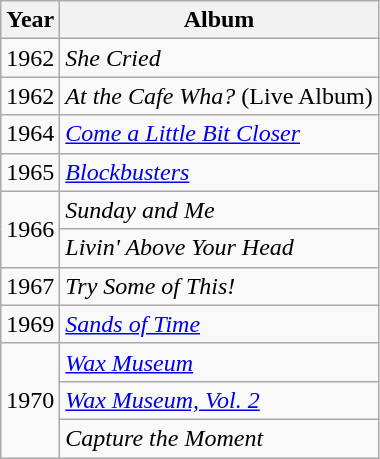<table class="wikitable">
<tr>
<th>Year</th>
<th>Album</th>
</tr>
<tr>
<td>1962</td>
<td><em>She Cried</em></td>
</tr>
<tr>
<td>1962</td>
<td><em>At the Cafe Wha?</em> (Live Album)</td>
</tr>
<tr>
<td>1964</td>
<td><em><a href='#'>Come a Little Bit Closer</a></em></td>
</tr>
<tr>
<td>1965</td>
<td><em><a href='#'>Blockbusters</a></em></td>
</tr>
<tr>
<td rowspan="2">1966</td>
<td><em>Sunday and Me</em></td>
</tr>
<tr>
<td><em>Livin' Above Your Head</em></td>
</tr>
<tr>
<td>1967</td>
<td><em>Try Some of This!</em></td>
</tr>
<tr>
<td>1969</td>
<td><em><a href='#'>Sands of Time</a></em></td>
</tr>
<tr>
<td rowspan="3">1970</td>
<td><em><a href='#'>Wax Museum</a></em></td>
</tr>
<tr>
<td><em><a href='#'>Wax Museum, Vol. 2</a></em></td>
</tr>
<tr>
<td><em>Capture the Moment</em></td>
</tr>
</table>
